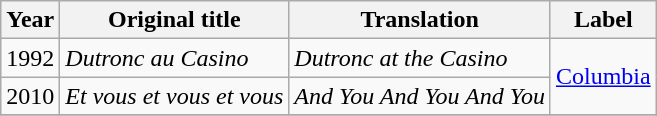<table class="wikitable sortable" border="2">
<tr>
<th scope="col">Year</th>
<th scope="col">Original title</th>
<th scope="col">Translation</th>
<th scope="col">Label</th>
</tr>
<tr>
<td>1992</td>
<td><em>Dutronc au Casino</em></td>
<td><em>Dutronc at the Casino</em></td>
<td rowspan=2><a href='#'>Columbia</a></td>
</tr>
<tr>
<td>2010</td>
<td><em>Et vous et vous et vous</em></td>
<td><em>And You And You And You</em></td>
</tr>
<tr>
</tr>
</table>
